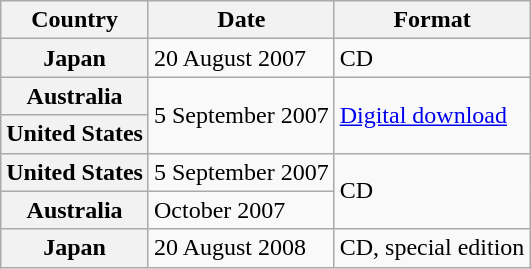<table class="wikitable plainrowheaders">
<tr>
<th scope="col">Country</th>
<th scope="col">Date</th>
<th scope="col">Format</th>
</tr>
<tr>
<th scope="row">Japan</th>
<td>20 August 2007</td>
<td>CD</td>
</tr>
<tr>
<th scope="row">Australia</th>
<td rowspan="2">5 September 2007</td>
<td rowspan="2"><a href='#'>Digital download</a></td>
</tr>
<tr>
<th scope="row">United States</th>
</tr>
<tr>
<th scope="row">United States</th>
<td>5 September 2007</td>
<td rowspan="2">CD</td>
</tr>
<tr>
<th scope="row">Australia</th>
<td>October 2007</td>
</tr>
<tr>
<th scope="row">Japan</th>
<td>20 August 2008</td>
<td>CD, special edition</td>
</tr>
</table>
